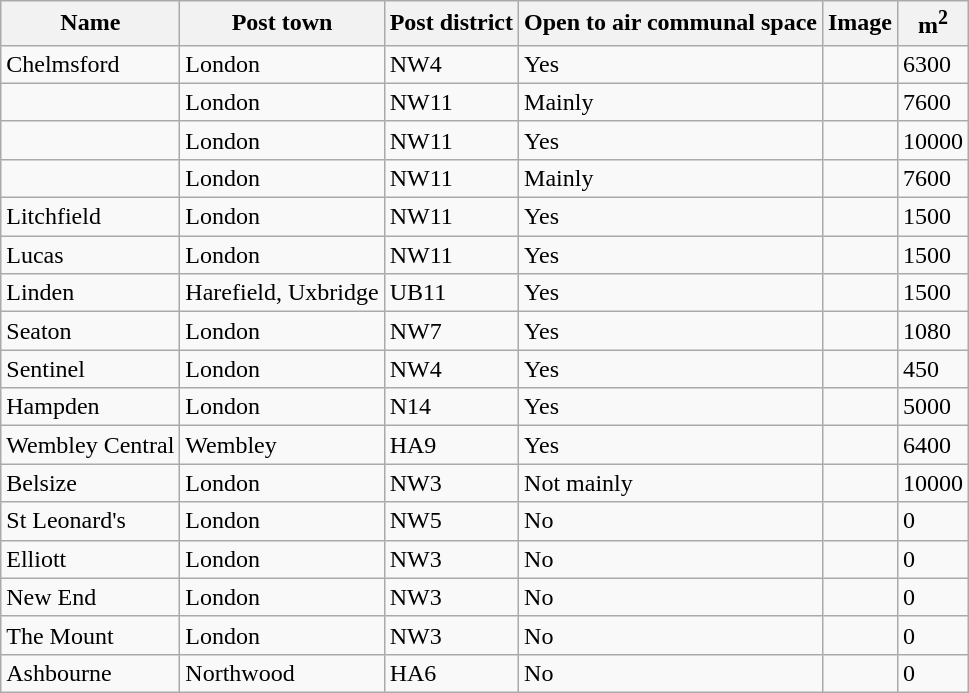<table class="wikitable sortable">
<tr>
<th>Name</th>
<th>Post town</th>
<th>Post district</th>
<th>Open to air communal space</th>
<th>Image</th>
<th>m<sup>2</sup></th>
</tr>
<tr>
<td>Chelmsford</td>
<td>London</td>
<td>NW4</td>
<td>Yes</td>
<td></td>
<td>6300</td>
</tr>
<tr>
<td></td>
<td>London</td>
<td>NW11</td>
<td>Mainly</td>
<td></td>
<td>7600</td>
</tr>
<tr>
<td></td>
<td>London</td>
<td>NW11</td>
<td>Yes</td>
<td></td>
<td>10000</td>
</tr>
<tr>
<td></td>
<td>London</td>
<td>NW11</td>
<td>Mainly</td>
<td></td>
<td>7600</td>
</tr>
<tr>
<td>Litchfield</td>
<td>London</td>
<td>NW11</td>
<td>Yes</td>
<td></td>
<td>1500</td>
</tr>
<tr>
<td>Lucas</td>
<td>London</td>
<td>NW11</td>
<td>Yes</td>
<td></td>
<td>1500</td>
</tr>
<tr>
<td>Linden</td>
<td>Harefield, Uxbridge</td>
<td>UB11</td>
<td>Yes</td>
<td></td>
<td>1500</td>
</tr>
<tr>
<td>Seaton</td>
<td>London</td>
<td>NW7</td>
<td>Yes</td>
<td></td>
<td>1080</td>
</tr>
<tr>
<td>Sentinel</td>
<td>London</td>
<td>NW4</td>
<td>Yes</td>
<td></td>
<td>450</td>
</tr>
<tr>
<td>Hampden</td>
<td>London</td>
<td>N14</td>
<td>Yes</td>
<td></td>
<td>5000</td>
</tr>
<tr>
<td>Wembley Central</td>
<td>Wembley</td>
<td>HA9</td>
<td>Yes</td>
<td></td>
<td>6400</td>
</tr>
<tr>
<td>Belsize</td>
<td>London</td>
<td>NW3</td>
<td>Not mainly</td>
<td></td>
<td>10000</td>
</tr>
<tr>
<td>St Leonard's</td>
<td>London</td>
<td>NW5</td>
<td>No</td>
<td></td>
<td>0</td>
</tr>
<tr>
<td>Elliott</td>
<td>London</td>
<td>NW3</td>
<td>No</td>
<td></td>
<td>0</td>
</tr>
<tr>
<td>New End</td>
<td>London</td>
<td>NW3</td>
<td>No</td>
<td></td>
<td>0</td>
</tr>
<tr>
<td>The Mount</td>
<td>London</td>
<td>NW3</td>
<td>No</td>
<td></td>
<td>0</td>
</tr>
<tr>
<td>Ashbourne</td>
<td>Northwood</td>
<td>HA6</td>
<td>No</td>
<td></td>
<td>0</td>
</tr>
</table>
